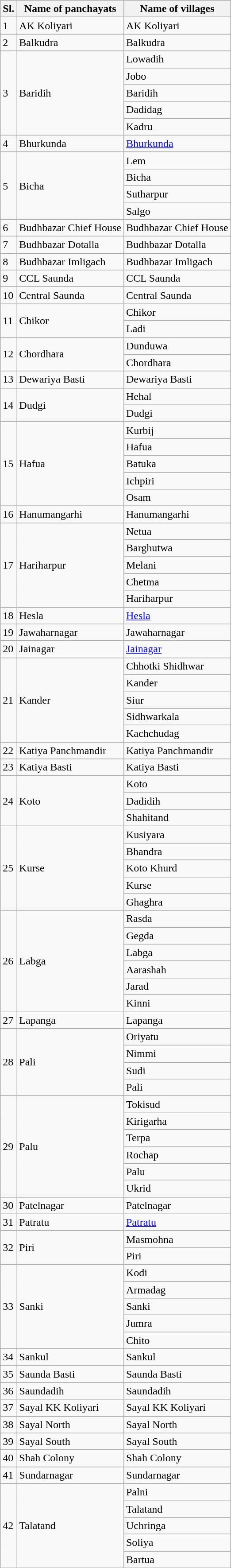<table class="wikitable plainrowheaders sortable">
<tr>
<th scope="col">Sl.</th>
<th scope="col">Name of panchayats</th>
<th scope="col">Name of villages</th>
</tr>
<tr>
<td>1</td>
<td>AK Koliyari</td>
<td>AK Koliyari</td>
</tr>
<tr>
<td>2</td>
<td>Balkudra</td>
<td>Balkudra</td>
</tr>
<tr>
<td rowspan="5">3</td>
<td rowspan="5">Baridih</td>
<td>Lowadih</td>
</tr>
<tr>
<td>Jobo</td>
</tr>
<tr>
<td>Baridih</td>
</tr>
<tr>
<td>Dadidag</td>
</tr>
<tr>
<td>Kadru</td>
</tr>
<tr>
<td>4</td>
<td>Bhurkunda</td>
<td><a href='#'>Bhurkunda</a></td>
</tr>
<tr>
<td rowspan="4">5</td>
<td rowspan="4">Bicha</td>
<td>Lem</td>
</tr>
<tr>
<td>Bicha</td>
</tr>
<tr>
<td>Sutharpur</td>
</tr>
<tr>
<td>Salgo</td>
</tr>
<tr>
<td>6</td>
<td>Budhbazar Chief House</td>
<td>Budhbazar Chief House</td>
</tr>
<tr>
<td>7</td>
<td>Budhbazar Dotalla</td>
<td>Budhbazar Dotalla</td>
</tr>
<tr>
<td>8</td>
<td>Budhbazar Imligach</td>
<td>Budhbazar Imligach</td>
</tr>
<tr>
<td>9</td>
<td>CCL Saunda</td>
<td>CCL Saunda</td>
</tr>
<tr>
<td>10</td>
<td>Central Saunda</td>
<td>Central Saunda</td>
</tr>
<tr>
<td rowspan="2">11</td>
<td rowspan="2">Chikor</td>
<td>Chikor</td>
</tr>
<tr>
<td>Ladi</td>
</tr>
<tr>
<td rowspan="2">12</td>
<td rowspan="2">Chordhara</td>
<td>Dunduwa</td>
</tr>
<tr>
<td>Chordhara</td>
</tr>
<tr>
<td>13</td>
<td>Dewariya Basti</td>
<td>Dewariya Basti</td>
</tr>
<tr>
<td rowspan="2">14</td>
<td rowspan="2">Dudgi</td>
<td>Hehal</td>
</tr>
<tr>
<td>Dudgi</td>
</tr>
<tr>
<td rowspan="5">15</td>
<td rowspan="5">Hafua</td>
<td>Kurbij</td>
</tr>
<tr>
<td>Hafua</td>
</tr>
<tr>
<td>Batuka</td>
</tr>
<tr>
<td>Ichpiri</td>
</tr>
<tr>
<td>Osam</td>
</tr>
<tr>
<td>16</td>
<td>Hanumangarhi</td>
<td>Hanumangarhi</td>
</tr>
<tr>
<td rowspan="5">17</td>
<td rowspan="5">Hariharpur</td>
<td>Netua</td>
</tr>
<tr>
<td>Barghutwa</td>
</tr>
<tr>
<td>Melani</td>
</tr>
<tr>
<td>Chetma</td>
</tr>
<tr>
<td>Hariharpur</td>
</tr>
<tr>
<td>18</td>
<td>Hesla</td>
<td><a href='#'>Hesla</a></td>
</tr>
<tr>
<td>19</td>
<td>Jawaharnagar</td>
<td>Jawaharnagar</td>
</tr>
<tr>
<td>20</td>
<td>Jainagar</td>
<td><a href='#'>Jainagar</a></td>
</tr>
<tr>
<td rowspan="5">21</td>
<td rowspan="5">Kander</td>
<td>Chhotki Shidhwar</td>
</tr>
<tr>
<td>Kander</td>
</tr>
<tr>
<td>Siur</td>
</tr>
<tr>
<td>Sidhwarkala</td>
</tr>
<tr>
<td>Kachchudag</td>
</tr>
<tr>
<td>22</td>
<td>Katiya Panchmandir</td>
<td>Katiya Panchmandir</td>
</tr>
<tr>
<td>23</td>
<td>Katiya Basti</td>
<td>Katiya Basti</td>
</tr>
<tr>
<td rowspan="3">24</td>
<td rowspan="3">Koto</td>
<td>Koto</td>
</tr>
<tr>
<td>Dadidih</td>
</tr>
<tr>
<td>Shahitand</td>
</tr>
<tr>
<td rowspan="5">25</td>
<td rowspan="5">Kurse</td>
<td>Kusiyara</td>
</tr>
<tr>
<td>Bhandra</td>
</tr>
<tr>
<td>Koto Khurd</td>
</tr>
<tr>
<td>Kurse</td>
</tr>
<tr>
<td>Ghaghra</td>
</tr>
<tr>
<td rowspan="6">26</td>
<td rowspan="6">Labga</td>
<td>Rasda</td>
</tr>
<tr>
<td>Gegda</td>
</tr>
<tr>
<td>Labga</td>
</tr>
<tr>
<td>Aarashah</td>
</tr>
<tr>
<td>Jarad</td>
</tr>
<tr>
<td>Kinni</td>
</tr>
<tr>
<td>27</td>
<td>Lapanga</td>
<td>Lapanga</td>
</tr>
<tr>
<td rowspan="4">28</td>
<td rowspan="4">Pali</td>
<td>Oriyatu</td>
</tr>
<tr>
<td>Nimmi</td>
</tr>
<tr>
<td>Sudi</td>
</tr>
<tr>
<td>Pali</td>
</tr>
<tr>
<td rowspan="6">29</td>
<td rowspan="6">Palu</td>
<td>Tokisud</td>
</tr>
<tr>
<td>Kirigarha</td>
</tr>
<tr>
<td>Terpa</td>
</tr>
<tr>
<td>Rochap</td>
</tr>
<tr>
<td>Palu</td>
</tr>
<tr>
<td>Ukrid</td>
</tr>
<tr>
<td>30</td>
<td>Patelnagar</td>
<td>Patelnagar</td>
</tr>
<tr>
<td>31</td>
<td>Patratu</td>
<td><a href='#'>Patratu</a></td>
</tr>
<tr>
<td rowspan="2">32</td>
<td rowspan="2">Piri</td>
<td>Masmohna</td>
</tr>
<tr>
<td>Piri</td>
</tr>
<tr>
<td rowspan="5">33</td>
<td rowspan="5">Sanki</td>
<td>Kodi</td>
</tr>
<tr>
<td>Armadag</td>
</tr>
<tr>
<td>Sanki</td>
</tr>
<tr>
<td>Jumra</td>
</tr>
<tr>
<td>Chito</td>
</tr>
<tr>
<td>34</td>
<td>Sankul</td>
<td>Sankul</td>
</tr>
<tr>
<td>35</td>
<td>Saunda Basti</td>
<td>Saunda Basti</td>
</tr>
<tr>
<td>36</td>
<td>Saundadih</td>
<td>Saundadih</td>
</tr>
<tr>
<td>37</td>
<td>Sayal KK Koliyari</td>
<td>Sayal KK Koliyari</td>
</tr>
<tr>
<td>38</td>
<td>Sayal North</td>
<td>Sayal North</td>
</tr>
<tr>
<td>39</td>
<td>Sayal South</td>
<td>Sayal South</td>
</tr>
<tr>
<td>40</td>
<td>Shah Colony</td>
<td>Shah Colony</td>
</tr>
<tr>
<td>41</td>
<td>Sundarnagar</td>
<td>Sundarnagar</td>
</tr>
<tr>
<td rowspan="5">42</td>
<td rowspan="5">Talatand</td>
<td>Palni</td>
</tr>
<tr>
<td>Talatand</td>
</tr>
<tr>
<td>Uchringa</td>
</tr>
<tr>
<td>Soliya</td>
</tr>
<tr>
<td>Bartua</td>
</tr>
<tr>
</tr>
</table>
